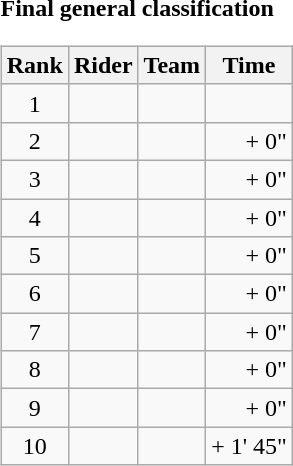<table>
<tr>
<td><strong>Final general classification</strong><br><table class="wikitable">
<tr>
<th scope="col">Rank</th>
<th scope="col">Rider</th>
<th scope="col">Team</th>
<th scope="col">Time</th>
</tr>
<tr>
<td style="text-align:center;">1</td>
<td></td>
<td></td>
<td style="text-align:right;"></td>
</tr>
<tr>
<td style="text-align:center;">2</td>
<td></td>
<td></td>
<td style="text-align:right;">+ 0"</td>
</tr>
<tr>
<td style="text-align:center;">3</td>
<td></td>
<td></td>
<td style="text-align:right;">+ 0"</td>
</tr>
<tr>
<td style="text-align:center;">4</td>
<td></td>
<td></td>
<td style="text-align:right;">+ 0"</td>
</tr>
<tr>
<td style="text-align:center;">5</td>
<td></td>
<td></td>
<td style="text-align:right;">+ 0"</td>
</tr>
<tr>
<td style="text-align:center;">6</td>
<td></td>
<td></td>
<td style="text-align:right;">+ 0"</td>
</tr>
<tr>
<td style="text-align:center;">7</td>
<td></td>
<td></td>
<td style="text-align:right;">+ 0"</td>
</tr>
<tr>
<td style="text-align:center;">8</td>
<td></td>
<td></td>
<td style="text-align:right;">+ 0"</td>
</tr>
<tr>
<td style="text-align:center;">9</td>
<td></td>
<td></td>
<td style="text-align:right;">+ 0"</td>
</tr>
<tr>
<td style="text-align:center;">10</td>
<td></td>
<td></td>
<td style="text-align:right;">+ 1' 45"</td>
</tr>
</table>
</td>
</tr>
</table>
